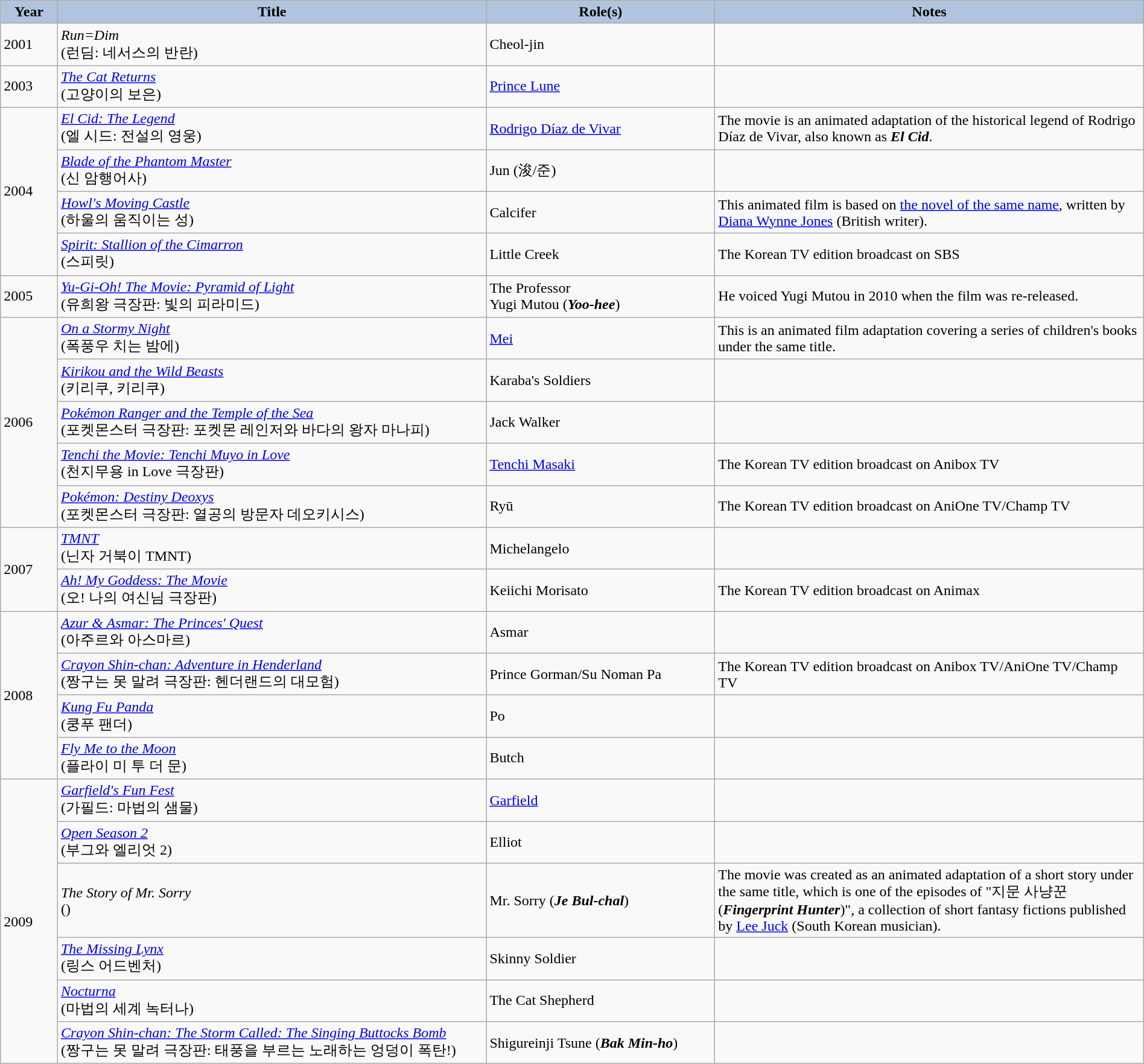<table class="wikitable"  style="width:100%">
<tr>
<th style="background:#b0c4de; width:5%;">Year</th>
<th style="background:#b0c4de; width:37.5%;">Title</th>
<th style="background:#b0c4de; width:20%;">Role(s)</th>
<th style="background:#b0c4de; width:37.5%;">Notes</th>
</tr>
<tr>
<td>2001</td>
<td><em>Run=Dim</em><br>(런딤: 네서스의 반란)</td>
<td>Cheol-jin</td>
<td></td>
</tr>
<tr>
<td>2003</td>
<td><em><a href='#'>The Cat Returns</a></em><br>(고양이의 보은)</td>
<td><a href='#'>Prince Lune</a></td>
<td></td>
</tr>
<tr>
<td rowspan="4">2004</td>
<td><em><a href='#'>El Cid: The Legend</a></em><br>(엘 시드: 전설의 영웅)</td>
<td><a href='#'>Rodrigo Díaz de Vivar</a></td>
<td>The movie is an animated adaptation of the historical legend of Rodrigo Díaz de Vivar, also known as <strong><em>El Cid</em></strong>.</td>
</tr>
<tr>
<td><em><a href='#'>Blade of the Phantom Master</a></em><br>(신 암행어사)</td>
<td>Jun (浚/준)</td>
<td></td>
</tr>
<tr>
<td><em><a href='#'>Howl's Moving Castle</a></em><br>(하울의 움직이는 성)</td>
<td>Calcifer</td>
<td>This animated film is based on <a href='#'>the novel of the same name</a>, written by <a href='#'>Diana Wynne Jones</a> (British writer).</td>
</tr>
<tr>
<td><em><a href='#'>Spirit: Stallion of the Cimarron</a></em><br>(스피릿)</td>
<td>Little Creek</td>
<td>The Korean TV edition broadcast on SBS</td>
</tr>
<tr>
<td>2005</td>
<td><em><a href='#'>Yu-Gi-Oh! The Movie: Pyramid of Light</a></em><br>(유희왕 극장판: 빛의 피라미드)</td>
<td>The Professor<br>Yugi Mutou (<strong><em>Yoo-hee</em></strong>)</td>
<td>He voiced Yugi Mutou in 2010 when the film was re-released.</td>
</tr>
<tr>
<td rowspan="5">2006</td>
<td><em><a href='#'>On a Stormy Night</a></em><br>(폭풍우 치는 밤에)</td>
<td><a href='#'>Mei</a></td>
<td>This is an animated film adaptation covering a series of children's books under the same title.</td>
</tr>
<tr>
<td><em><a href='#'>Kirikou and the Wild Beasts</a></em><br>(키리쿠, 키리쿠)</td>
<td>Karaba's Soldiers</td>
<td></td>
</tr>
<tr>
<td><em><a href='#'>Pokémon Ranger and the Temple of the Sea</a></em><br>(포켓몬스터 극장판: 포켓몬 레인저와 바다의 왕자 마나피)</td>
<td>Jack Walker</td>
<td></td>
</tr>
<tr>
<td><em><a href='#'>Tenchi the Movie: Tenchi Muyo in Love</a></em><br>(천지무용 in Love 극장판)</td>
<td><a href='#'>Tenchi Masaki</a></td>
<td>The Korean TV edition broadcast on Anibox TV</td>
</tr>
<tr>
<td><em><a href='#'>Pokémon: Destiny Deoxys</a></em><br>(포켓몬스터 극장판: 열공의 방문자 데오키시스)</td>
<td>Ryū</td>
<td>The Korean TV edition broadcast on AniOne TV/Champ TV</td>
</tr>
<tr>
<td rowspan="2">2007</td>
<td><em><a href='#'>TMNT</a></em><br>(닌자 거북이 TMNT)</td>
<td>Michelangelo</td>
<td></td>
</tr>
<tr>
<td><em><a href='#'>Ah! My Goddess: The Movie</a></em><br>(오! 나의 여신님 극장판)</td>
<td>Keiichi Morisato</td>
<td>The Korean TV edition broadcast on Animax</td>
</tr>
<tr>
<td rowspan="4">2008</td>
<td><em><a href='#'>Azur & Asmar: The Princes' Quest</a></em><br>(아주르와 아스마르)</td>
<td>Asmar</td>
<td></td>
</tr>
<tr>
<td><em><a href='#'>Crayon Shin-chan: Adventure in Henderland</a></em><br>(짱구는 못 말려 극장판: 헨더랜드의 대모험)</td>
<td>Prince Gorman/Su Noman Pa</td>
<td>The Korean TV edition broadcast on Anibox TV/AniOne TV/Champ TV</td>
</tr>
<tr>
<td><em><a href='#'>Kung Fu Panda</a></em><br>(쿵푸 팬더)</td>
<td>Po</td>
<td></td>
</tr>
<tr>
<td><em><a href='#'>Fly Me to the Moon</a></em><br>(플라이 미 투 더 문)</td>
<td>Butch</td>
<td></td>
</tr>
<tr>
<td rowspan="6">2009</td>
<td><em><a href='#'>Garfield's Fun Fest</a></em><br>(가필드: 마법의 샘물)</td>
<td><a href='#'>Garfield</a></td>
<td></td>
</tr>
<tr>
<td><em><a href='#'>Open Season 2</a></em><br>(부그와 엘리엇 2)</td>
<td>Elliot</td>
<td></td>
</tr>
<tr>
<td><em>The Story of Mr. Sorry</em><br>()</td>
<td>Mr. Sorry (<strong><em>Je Bul-chal</em></strong>)</td>
<td>The movie was created as an animated adaptation of a short story under the same title, which is one of the episodes of "지문 사냥꾼 (<strong><em>Fingerprint Hunter</em></strong>)", a collection of short fantasy fictions published by <a href='#'>Lee Juck</a> (South Korean musician).</td>
</tr>
<tr>
<td><em><a href='#'>The Missing Lynx</a></em><br>(링스 어드벤처)</td>
<td>Skinny Soldier</td>
<td></td>
</tr>
<tr>
<td><em><a href='#'>Nocturna</a></em><br>(마법의 세계 녹터나)</td>
<td>The Cat Shepherd</td>
<td></td>
</tr>
<tr>
<td><em><a href='#'>Crayon Shin-chan: The Storm Called: The Singing Buttocks Bomb</a></em><br>(짱구는 못 말려 극장판: 태풍을 부르는 노래하는 엉덩이 폭탄!)</td>
<td>Shigureinji Tsune (<strong><em>Bak Min-ho</em></strong>)</td>
<td></td>
</tr>
</table>
